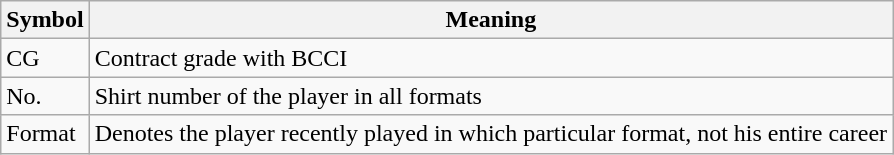<table class="wikitable">
<tr>
<th>Symbol</th>
<th>Meaning</th>
</tr>
<tr>
<td>CG</td>
<td>Contract grade with BCCI</td>
</tr>
<tr>
<td>No.</td>
<td>Shirt number of the player in all formats</td>
</tr>
<tr>
<td>Format</td>
<td>Denotes the player recently played in which particular format, not his entire career</td>
</tr>
</table>
